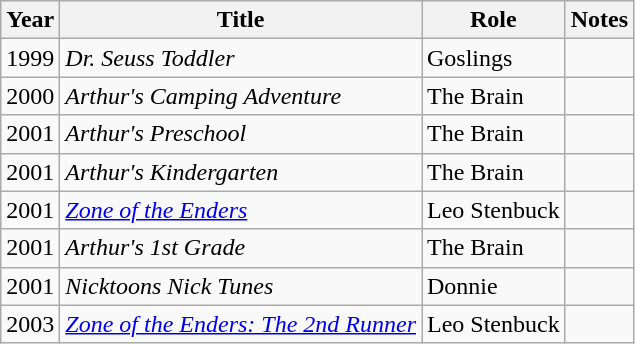<table class="wikitable sortable">
<tr>
<th>Year</th>
<th>Title</th>
<th>Role</th>
<th>Notes</th>
</tr>
<tr>
<td>1999</td>
<td><em>Dr. Seuss Toddler</em></td>
<td>Goslings</td>
<td></td>
</tr>
<tr>
<td>2000</td>
<td><em>Arthur's Camping Adventure</em></td>
<td>The Brain</td>
<td></td>
</tr>
<tr>
<td>2001</td>
<td><em>Arthur's Preschool</em></td>
<td>The Brain</td>
<td></td>
</tr>
<tr>
<td>2001</td>
<td><em>Arthur's Kindergarten</em></td>
<td>The Brain</td>
<td></td>
</tr>
<tr>
<td>2001</td>
<td><em><a href='#'>Zone of the Enders</a></em></td>
<td>Leo Stenbuck</td>
<td></td>
</tr>
<tr>
<td>2001</td>
<td><em>Arthur's 1st Grade</em></td>
<td>The Brain</td>
<td></td>
</tr>
<tr>
<td>2001</td>
<td><em>Nicktoons Nick Tunes</em></td>
<td>Donnie</td>
<td></td>
</tr>
<tr>
<td>2003</td>
<td><em><a href='#'>Zone of the Enders: The 2nd Runner</a></em></td>
<td>Leo Stenbuck</td>
<td></td>
</tr>
</table>
